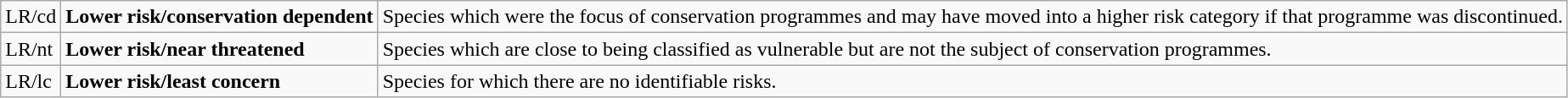<table class="wikitable" style="text-align:left">
<tr>
<td>LR/cd</td>
<td><strong>Lower risk/conservation dependent</strong></td>
<td>Species which were the focus of conservation programmes and may have moved into a higher risk category if that programme was discontinued.</td>
</tr>
<tr>
<td>LR/nt</td>
<td><strong>Lower risk/near threatened</strong></td>
<td>Species which are close to being classified as vulnerable but are not the subject of conservation programmes.</td>
</tr>
<tr>
<td>LR/lc</td>
<td><strong>Lower risk/least concern</strong></td>
<td>Species for which there are no identifiable risks.</td>
</tr>
</table>
